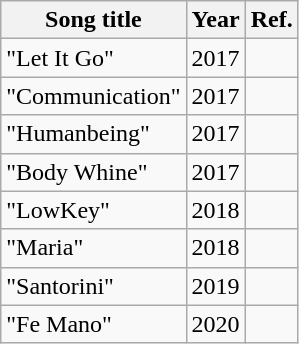<table class="wikitable">
<tr>
<th>Song title</th>
<th>Year</th>
<th>Ref.</th>
</tr>
<tr>
<td>"Let It Go"</td>
<td>2017</td>
<td></td>
</tr>
<tr>
<td>"Communication"</td>
<td>2017</td>
<td></td>
</tr>
<tr>
<td>"Humanbeing"</td>
<td>2017</td>
<td></td>
</tr>
<tr>
<td>"Body Whine"</td>
<td>2017</td>
<td></td>
</tr>
<tr>
<td>"LowKey"</td>
<td>2018</td>
<td></td>
</tr>
<tr>
<td>"Maria"</td>
<td>2018</td>
<td></td>
</tr>
<tr>
<td>"Santorini"</td>
<td>2019</td>
<td></td>
</tr>
<tr>
<td>"Fe Mano"</td>
<td>2020</td>
<td></td>
</tr>
</table>
